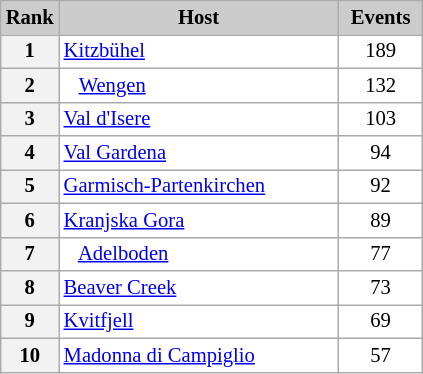<table class="wikitable plainrowheaders" style="background:#fff; font-size:86%; line-height:16px; border:grey solid 1px; border-collapse:collapse">
<tr>
<th style="background-color: #ccc;" width="30">Rank</th>
<th style="background-color: #ccc;" width="180">Host</th>
<th style="background:#ccc; width:20%">Events</th>
</tr>
<tr>
<th>1</th>
<td align=left> <a href='#'>Kitzbühel</a></td>
<td align=center>189</td>
</tr>
<tr>
<th>2</th>
<td align=left>   <a href='#'>Wengen</a></td>
<td align=center>132</td>
</tr>
<tr>
<th>3</th>
<td align=left> <a href='#'>Val d'Isere</a></td>
<td align=center>103</td>
</tr>
<tr>
<th>4</th>
<td align=left> <a href='#'>Val Gardena</a></td>
<td align=center>94</td>
</tr>
<tr>
<th>5</th>
<td align=left> <a href='#'>Garmisch-Partenkirchen</a></td>
<td align=center>92</td>
</tr>
<tr>
<th>6</th>
<td align=left> <a href='#'>Kranjska Gora</a></td>
<td align=center>89</td>
</tr>
<tr>
<th>7</th>
<td align=left>   <a href='#'>Adelboden</a></td>
<td align=center>77</td>
</tr>
<tr>
<th>8</th>
<td align=left> <a href='#'>Beaver Creek</a></td>
<td align=center>73</td>
</tr>
<tr>
<th>9</th>
<td align=left> <a href='#'>Kvitfjell</a></td>
<td align=center>69</td>
</tr>
<tr>
<th>10</th>
<td align=left> <a href='#'>Madonna di Campiglio</a></td>
<td align=center>57</td>
</tr>
</table>
